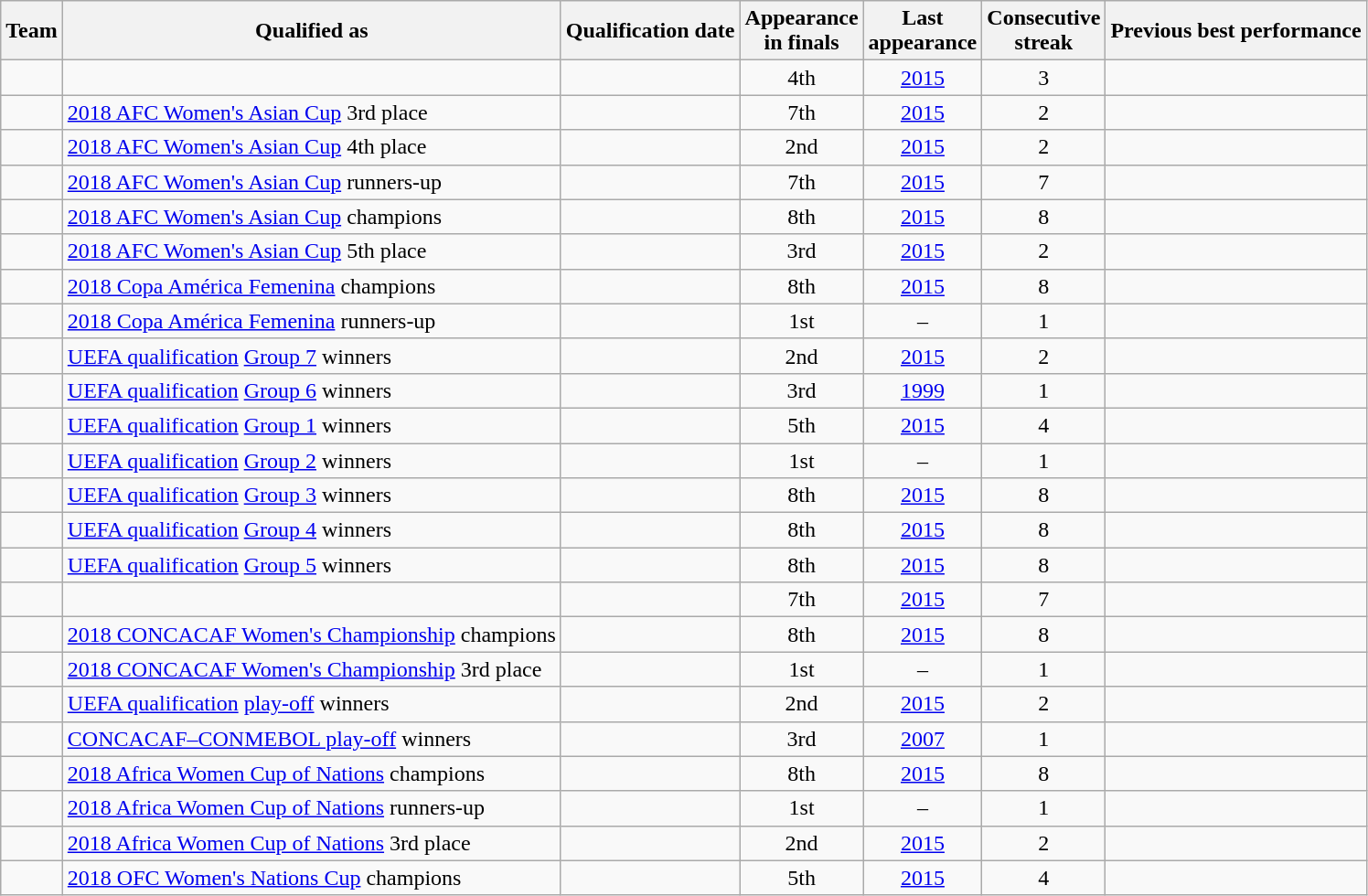<table class="wikitable sortable" style="text-align: center;">
<tr>
<th>Team</th>
<th>Qualified as</th>
<th>Qualification date</th>
<th data-sort-type="number">Appearance<br>in finals</th>
<th>Last<br>appearance</th>
<th>Consecutive<br>streak</th>
<th>Previous best performance</th>
</tr>
<tr>
<td style="text-align: left;"></td>
<td style="text-align: left;"></td>
<td></td>
<td>4th</td>
<td><a href='#'>2015</a></td>
<td>3</td>
<td style="text-align: left;"></td>
</tr>
<tr>
<td style="text-align: left;"></td>
<td style="text-align: left;"><a href='#'>2018 AFC Women's Asian Cup</a> 3rd place</td>
<td></td>
<td>7th</td>
<td><a href='#'>2015</a></td>
<td>2</td>
<td style="text-align: left;"></td>
</tr>
<tr>
<td style="text-align: left;"></td>
<td style="text-align: left;"><a href='#'>2018 AFC Women's Asian Cup</a> 4th place</td>
<td></td>
<td>2nd</td>
<td><a href='#'>2015</a></td>
<td>2</td>
<td style="text-align: left;"></td>
</tr>
<tr>
<td style="text-align: left;"></td>
<td style="text-align: left;"><a href='#'>2018 AFC Women's Asian Cup</a> runners-up</td>
<td></td>
<td>7th</td>
<td><a href='#'>2015</a></td>
<td>7</td>
<td style="text-align: left;"></td>
</tr>
<tr>
<td style="text-align: left;"></td>
<td style="text-align: left;"><a href='#'>2018 AFC Women's Asian Cup</a> champions</td>
<td></td>
<td>8th</td>
<td><a href='#'>2015</a></td>
<td>8</td>
<td style="text-align: left;"></td>
</tr>
<tr>
<td style="text-align: left;"></td>
<td style="text-align: left;"><a href='#'>2018 AFC Women's Asian Cup</a> 5th place</td>
<td></td>
<td>3rd</td>
<td><a href='#'>2015</a></td>
<td>2</td>
<td style="text-align: left;"></td>
</tr>
<tr>
<td style="text-align: left;"></td>
<td style="text-align: left;"><a href='#'>2018 Copa América Femenina</a> champions</td>
<td></td>
<td>8th</td>
<td><a href='#'>2015</a></td>
<td>8</td>
<td style="text-align: left;"></td>
</tr>
<tr>
<td style="text-align: left;"></td>
<td style="text-align: left;"><a href='#'>2018 Copa América Femenina</a> runners-up</td>
<td></td>
<td>1st</td>
<td>–</td>
<td>1</td>
<td style="text-align: left;"></td>
</tr>
<tr>
<td style="text-align: left;"></td>
<td style="text-align: left;"><a href='#'>UEFA qualification</a> <a href='#'>Group 7</a> winners</td>
<td></td>
<td>2nd</td>
<td><a href='#'>2015</a></td>
<td>2</td>
<td style="text-align: left;"></td>
</tr>
<tr>
<td style="text-align: left;"></td>
<td style="text-align: left;"><a href='#'>UEFA qualification</a> <a href='#'>Group 6</a> winners</td>
<td></td>
<td>3rd</td>
<td><a href='#'>1999</a></td>
<td>1</td>
<td style="text-align: left;"></td>
</tr>
<tr>
<td style="text-align: left;"></td>
<td style="text-align: left;"><a href='#'>UEFA qualification</a> <a href='#'>Group 1</a> winners</td>
<td></td>
<td>5th</td>
<td><a href='#'>2015</a></td>
<td>4</td>
<td style="text-align: left;"></td>
</tr>
<tr>
<td style="text-align: left;"></td>
<td style="text-align: left;"><a href='#'>UEFA qualification</a> <a href='#'>Group 2</a> winners</td>
<td></td>
<td>1st</td>
<td>–</td>
<td>1</td>
<td style="text-align: left;"></td>
</tr>
<tr>
<td style="text-align: left;"></td>
<td style="text-align: left;"><a href='#'>UEFA qualification</a> <a href='#'>Group 3</a> winners</td>
<td></td>
<td>8th</td>
<td><a href='#'>2015</a></td>
<td>8</td>
<td style="text-align: left;"></td>
</tr>
<tr>
<td style="text-align: left;"></td>
<td style="text-align: left;"><a href='#'>UEFA qualification</a> <a href='#'>Group 4</a> winners</td>
<td></td>
<td>8th</td>
<td><a href='#'>2015</a></td>
<td>8</td>
<td style="text-align: left;"></td>
</tr>
<tr>
<td style="text-align: left;"></td>
<td style="text-align: left;"><a href='#'>UEFA qualification</a> <a href='#'>Group 5</a> winners</td>
<td></td>
<td>8th</td>
<td><a href='#'>2015</a></td>
<td>8</td>
<td style="text-align: left;"></td>
</tr>
<tr>
<td style="text-align: left;"></td>
<td style="text-align: left;"></td>
<td></td>
<td>7th</td>
<td><a href='#'>2015</a></td>
<td>7</td>
<td style="text-align: left;"></td>
</tr>
<tr>
<td style="text-align: left;"></td>
<td style="text-align: left;"><a href='#'>2018 CONCACAF Women's Championship</a> champions</td>
<td></td>
<td>8th</td>
<td><a href='#'>2015</a></td>
<td>8</td>
<td style="text-align: left;"></td>
</tr>
<tr>
<td style="text-align: left;"></td>
<td style="text-align: left;"><a href='#'>2018 CONCACAF Women's Championship</a> 3rd place</td>
<td></td>
<td>1st</td>
<td>–</td>
<td>1</td>
<td style="text-align: left;"></td>
</tr>
<tr>
<td style="text-align: left;"></td>
<td style="text-align: left;"><a href='#'>UEFA qualification</a> <a href='#'>play-off</a> winners</td>
<td></td>
<td>2nd</td>
<td><a href='#'>2015</a></td>
<td>2</td>
<td style="text-align: left;"></td>
</tr>
<tr>
<td style="text-align: left;"></td>
<td style="text-align: left;"><a href='#'>CONCACAF–CONMEBOL play-off</a> winners</td>
<td></td>
<td>3rd</td>
<td><a href='#'>2007</a></td>
<td>1</td>
<td style="text-align: left;"></td>
</tr>
<tr>
<td style="text-align: left;"></td>
<td style="text-align: left;"><a href='#'>2018 Africa Women Cup of Nations</a> champions</td>
<td></td>
<td>8th</td>
<td><a href='#'>2015</a></td>
<td>8</td>
<td style="text-align: left;"></td>
</tr>
<tr>
<td style="text-align: left;"></td>
<td style="text-align: left;"><a href='#'>2018 Africa Women Cup of Nations</a> runners-up</td>
<td></td>
<td>1st</td>
<td>–</td>
<td>1</td>
<td style="text-align: left;"></td>
</tr>
<tr>
<td style="text-align: left;"></td>
<td style="text-align: left;"><a href='#'>2018 Africa Women Cup of Nations</a> 3rd place</td>
<td></td>
<td>2nd</td>
<td><a href='#'>2015</a></td>
<td>2</td>
<td style="text-align: left;"></td>
</tr>
<tr>
<td style="text-align: left;"></td>
<td style="text-align: left;"><a href='#'>2018 OFC Women's Nations Cup</a> champions</td>
<td></td>
<td>5th</td>
<td><a href='#'>2015</a></td>
<td>4</td>
<td style="text-align: left;"></td>
</tr>
</table>
